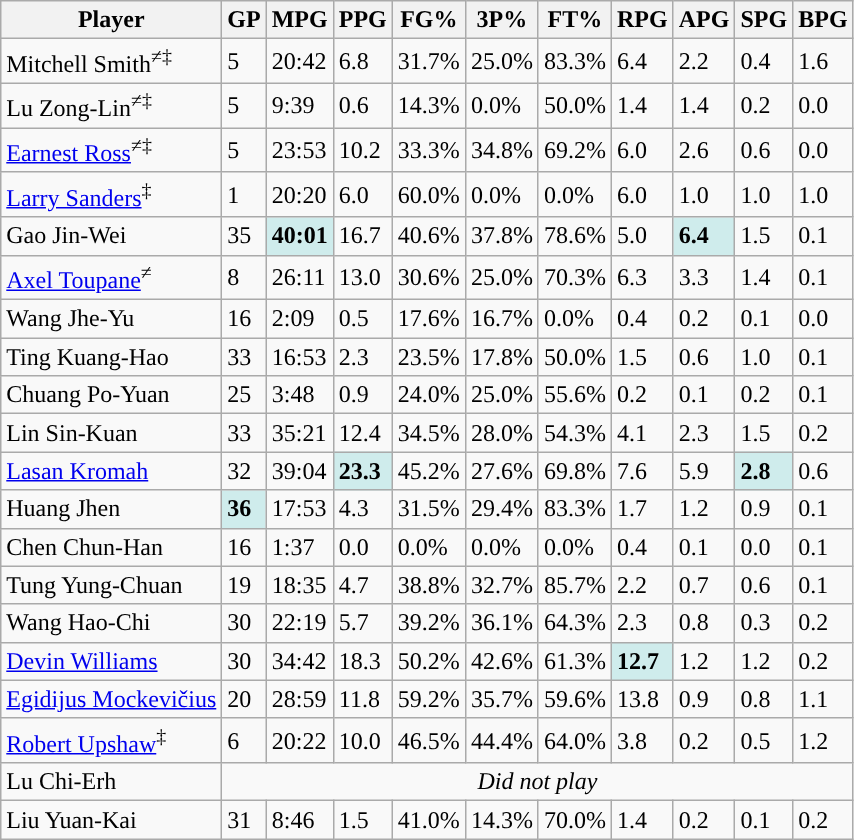<table class="wikitable">
<tr>
<th>Player</th>
<th>GP</th>
<th>MPG</th>
<th>PPG</th>
<th>FG%</th>
<th>3P%</th>
<th>FT%</th>
<th>RPG</th>
<th>APG</th>
<th>SPG</th>
<th>BPG</th>
</tr>
<tr>
<td>Mitchell Smith<sup>≠‡</sup></td>
<td>5</td>
<td>20:42</td>
<td>6.8</td>
<td>31.7%</td>
<td>25.0%</td>
<td>83.3%</td>
<td>6.4</td>
<td>2.2</td>
<td>0.4</td>
<td>1.6</td>
</tr>
<tr>
<td>Lu Zong-Lin<sup>≠‡</sup></td>
<td>5</td>
<td>9:39</td>
<td>0.6</td>
<td>14.3%</td>
<td>0.0%</td>
<td>50.0%</td>
<td>1.4</td>
<td>1.4</td>
<td>0.2</td>
<td>0.0</td>
</tr>
<tr>
<td><a href='#'>Earnest Ross</a><sup>≠‡</sup></td>
<td>5</td>
<td>23:53</td>
<td>10.2</td>
<td>33.3%</td>
<td>34.8%</td>
<td>69.2%</td>
<td>6.0</td>
<td>2.6</td>
<td>0.6</td>
<td>0.0</td>
</tr>
<tr>
<td><a href='#'>Larry Sanders</a><sup>‡</sup></td>
<td>1</td>
<td>20:20</td>
<td>6.0</td>
<td>60.0%</td>
<td>0.0%</td>
<td>0.0%</td>
<td>6.0</td>
<td>1.0</td>
<td>1.0</td>
<td>1.0</td>
</tr>
<tr>
<td>Gao Jin-Wei</td>
<td>35</td>
<td style="background-color: #CFECEC"><strong>40:01</strong></td>
<td>16.7</td>
<td>40.6%</td>
<td>37.8%</td>
<td>78.6%</td>
<td>5.0</td>
<td style="background-color: #CFECEC"><strong>6.4</strong></td>
<td>1.5</td>
<td>0.1</td>
</tr>
<tr>
<td><a href='#'>Axel Toupane</a><sup>≠</sup></td>
<td>8</td>
<td>26:11</td>
<td>13.0</td>
<td>30.6%</td>
<td>25.0%</td>
<td>70.3%</td>
<td>6.3</td>
<td>3.3</td>
<td>1.4</td>
<td>0.1</td>
</tr>
<tr>
<td>Wang Jhe-Yu</td>
<td>16</td>
<td>2:09</td>
<td>0.5</td>
<td>17.6%</td>
<td>16.7%</td>
<td>0.0%</td>
<td>0.4</td>
<td>0.2</td>
<td>0.1</td>
<td>0.0</td>
</tr>
<tr>
<td>Ting Kuang-Hao</td>
<td>33</td>
<td>16:53</td>
<td>2.3</td>
<td>23.5%</td>
<td>17.8%</td>
<td>50.0%</td>
<td>1.5</td>
<td>0.6</td>
<td>1.0</td>
<td>0.1</td>
</tr>
<tr>
<td>Chuang Po-Yuan</td>
<td>25</td>
<td>3:48</td>
<td>0.9</td>
<td>24.0%</td>
<td>25.0%</td>
<td>55.6%</td>
<td>0.2</td>
<td>0.1</td>
<td>0.2</td>
<td>0.1</td>
</tr>
<tr>
<td>Lin Sin-Kuan</td>
<td>33</td>
<td>35:21</td>
<td>12.4</td>
<td>34.5%</td>
<td>28.0%</td>
<td>54.3%</td>
<td>4.1</td>
<td>2.3</td>
<td>1.5</td>
<td>0.2</td>
</tr>
<tr>
<td><a href='#'>Lasan Kromah</a></td>
<td>32</td>
<td>39:04</td>
<td style="background-color: #CFECEC"><strong>23.3</strong></td>
<td>45.2%</td>
<td>27.6%</td>
<td>69.8%</td>
<td>7.6</td>
<td>5.9</td>
<td style="background-color: #CFECEC"><strong>2.8</strong></td>
<td>0.6</td>
</tr>
<tr>
<td>Huang Jhen</td>
<td style="background-color: #CFECEC"><strong>36</strong></td>
<td>17:53</td>
<td>4.3</td>
<td>31.5%</td>
<td>29.4%</td>
<td>83.3%</td>
<td>1.7</td>
<td>1.2</td>
<td>0.9</td>
<td>0.1</td>
</tr>
<tr>
<td>Chen Chun-Han</td>
<td>16</td>
<td>1:37</td>
<td>0.0</td>
<td>0.0%</td>
<td>0.0%</td>
<td>0.0%</td>
<td>0.4</td>
<td>0.1</td>
<td>0.0</td>
<td>0.1</td>
</tr>
<tr>
<td>Tung Yung-Chuan</td>
<td>19</td>
<td>18:35</td>
<td>4.7</td>
<td>38.8%</td>
<td>32.7%</td>
<td>85.7%</td>
<td>2.2</td>
<td>0.7</td>
<td>0.6</td>
<td>0.1</td>
</tr>
<tr>
<td>Wang Hao-Chi</td>
<td>30</td>
<td>22:19</td>
<td>5.7</td>
<td>39.2%</td>
<td>36.1%</td>
<td>64.3%</td>
<td>2.3</td>
<td>0.8</td>
<td>0.3</td>
<td>0.2</td>
</tr>
<tr>
<td><a href='#'>Devin Williams</a></td>
<td>30</td>
<td>34:42</td>
<td>18.3</td>
<td>50.2%</td>
<td>42.6%</td>
<td>61.3%</td>
<td style="background-color: #CFECEC"><strong>12.7</strong></td>
<td>1.2</td>
<td>1.2</td>
<td>0.2</td>
</tr>
<tr>
<td><a href='#'>Egidijus Mockevičius</a></td>
<td>20</td>
<td>28:59</td>
<td>11.8</td>
<td>59.2%</td>
<td>35.7%</td>
<td>59.6%</td>
<td>13.8</td>
<td>0.9</td>
<td>0.8</td>
<td>1.1</td>
</tr>
<tr>
<td><a href='#'>Robert Upshaw</a><sup>‡</sup></td>
<td>6</td>
<td>20:22</td>
<td>10.0</td>
<td>46.5%</td>
<td>44.4%</td>
<td>64.0%</td>
<td>3.8</td>
<td>0.2</td>
<td>0.5</td>
<td>1.2</td>
</tr>
<tr>
<td>Lu Chi-Erh</td>
<td colspan=10 align=center><em>Did not play</em></td>
</tr>
<tr>
<td>Liu Yuan-Kai</td>
<td>31</td>
<td>8:46</td>
<td>1.5</td>
<td>41.0%</td>
<td>14.3%</td>
<td>70.0%</td>
<td>1.4</td>
<td>0.2</td>
<td>0.1</td>
<td>0.2</td>
</tr>
</table>
